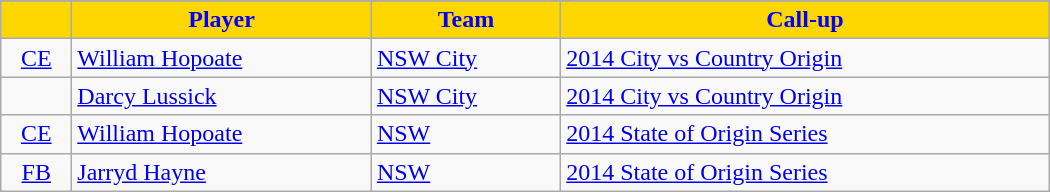<table class="wikitable" style="width:700px;">
<tr style="background:#bdb76b;">
</tr>
<tr bgcolor=#bdb76b>
<th style="background:gold; color:blue; text-align:center;"></th>
<th style="background:gold; color:blue; text-align:center;">Player</th>
<th style="background:gold; color:blue; text-align:center;">Team</th>
<th style="background:gold; color:blue; text-align:center;">Call-up</th>
</tr>
<tr>
<td style="text-align:center"><a href='#'>CE</a></td>
<td><a href='#'>William Hopoate</a></td>
<td> <a href='#'>NSW City</a></td>
<td><a href='#'>2014 City vs Country Origin</a></td>
</tr>
<tr>
<td></td>
<td><a href='#'>Darcy Lussick</a></td>
<td> <a href='#'>NSW City</a></td>
<td><a href='#'>2014 City vs Country Origin</a></td>
</tr>
<tr>
<td style="text-align:center"><a href='#'>CE</a></td>
<td><a href='#'>William Hopoate</a></td>
<td> <a href='#'>NSW</a></td>
<td><a href='#'>2014 State of Origin Series</a></td>
</tr>
<tr>
<td style="text-align:center"><a href='#'>FB</a></td>
<td><a href='#'>Jarryd Hayne</a></td>
<td> <a href='#'>NSW</a></td>
<td><a href='#'>2014 State of Origin Series</a></td>
</tr>
</table>
